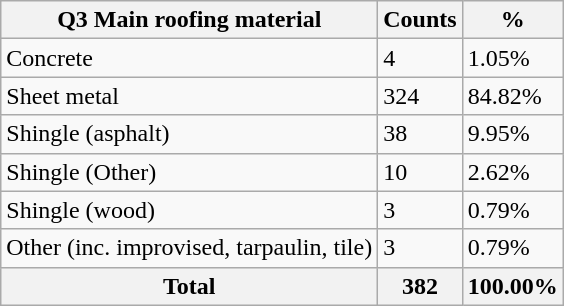<table class="wikitable sortable">
<tr>
<th>Q3 Main roofing material</th>
<th>Counts</th>
<th>%</th>
</tr>
<tr>
<td>Concrete</td>
<td>4</td>
<td>1.05%</td>
</tr>
<tr>
<td>Sheet metal</td>
<td>324</td>
<td>84.82%</td>
</tr>
<tr>
<td>Shingle (asphalt)</td>
<td>38</td>
<td>9.95%</td>
</tr>
<tr>
<td>Shingle (Other)</td>
<td>10</td>
<td>2.62%</td>
</tr>
<tr>
<td>Shingle (wood)</td>
<td>3</td>
<td>0.79%</td>
</tr>
<tr>
<td>Other (inc. improvised, tarpaulin, tile)</td>
<td>3</td>
<td>0.79%</td>
</tr>
<tr>
<th>Total</th>
<th>382</th>
<th>100.00%</th>
</tr>
</table>
